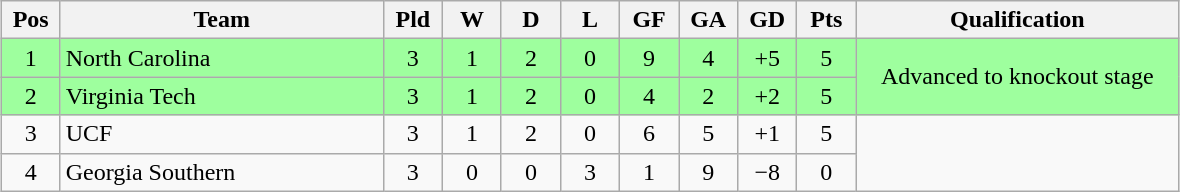<table class="wikitable" style="text-align:center; margin: 1em auto">
<tr>
<th style="width:2em">Pos</th>
<th style="width:13em">Team</th>
<th style="width:2em">Pld</th>
<th style="width:2em">W</th>
<th style="width:2em">D</th>
<th style="width:2em">L</th>
<th style="width:2em">GF</th>
<th style="width:2em">GA</th>
<th style="width:2em">GD</th>
<th style="width:2em">Pts</th>
<th style="width:13em">Qualification</th>
</tr>
<tr bgcolor="#9eff9e">
<td>1</td>
<td style="text-align:left">North Carolina</td>
<td>3</td>
<td>1</td>
<td>2</td>
<td>0</td>
<td>9</td>
<td>4</td>
<td>+5</td>
<td>5</td>
<td rowspan="2">Advanced to knockout stage</td>
</tr>
<tr bgcolor="#9eff9e">
<td>2</td>
<td style="text-align:left">Virginia Tech</td>
<td>3</td>
<td>1</td>
<td>2</td>
<td>0</td>
<td>4</td>
<td>2</td>
<td>+2</td>
<td>5</td>
</tr>
<tr>
<td>3</td>
<td style="text-align:left">UCF</td>
<td>3</td>
<td>1</td>
<td>2</td>
<td>0</td>
<td>6</td>
<td>5</td>
<td>+1</td>
<td>5</td>
<td rowspan="2"></td>
</tr>
<tr>
<td>4</td>
<td style="text-align:left">Georgia Southern</td>
<td>3</td>
<td>0</td>
<td>0</td>
<td>3</td>
<td>1</td>
<td>9</td>
<td>−8</td>
<td>0</td>
</tr>
</table>
